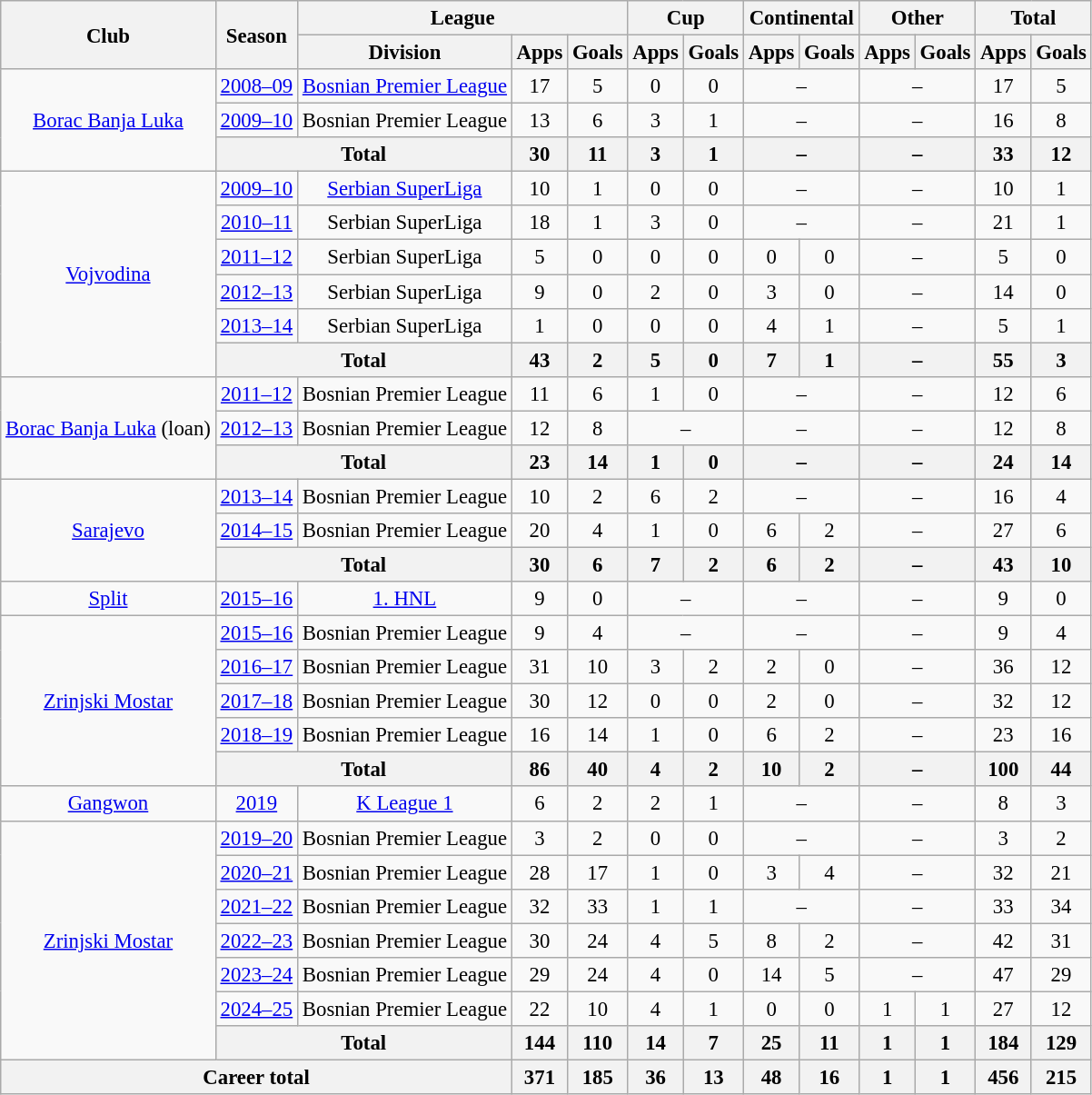<table class=wikitable style="text-align: center;font-size:95%">
<tr>
<th rowspan=2>Club</th>
<th rowspan=2>Season</th>
<th colspan=3>League</th>
<th colspan=2>Cup</th>
<th colspan=2>Continental</th>
<th colspan=2>Other</th>
<th colspan=2>Total</th>
</tr>
<tr>
<th>Division</th>
<th>Apps</th>
<th>Goals</th>
<th>Apps</th>
<th>Goals</th>
<th>Apps</th>
<th>Goals</th>
<th>Apps</th>
<th>Goals</th>
<th>Apps</th>
<th>Goals</th>
</tr>
<tr>
<td rowspan=3><a href='#'>Borac Banja Luka</a></td>
<td><a href='#'>2008–09</a></td>
<td><a href='#'>Bosnian Premier League</a></td>
<td>17</td>
<td>5</td>
<td>0</td>
<td>0</td>
<td colspan=2>–</td>
<td colspan=2>–</td>
<td>17</td>
<td>5</td>
</tr>
<tr>
<td><a href='#'>2009–10</a></td>
<td>Bosnian Premier League</td>
<td>13</td>
<td>6</td>
<td>3</td>
<td>1</td>
<td colspan=2>–</td>
<td colspan=2>–</td>
<td>16</td>
<td>8</td>
</tr>
<tr>
<th colspan=2>Total</th>
<th>30</th>
<th>11</th>
<th>3</th>
<th>1</th>
<th colspan=2>–</th>
<th colspan=2>–</th>
<th>33</th>
<th>12</th>
</tr>
<tr>
<td rowspan=6><a href='#'>Vojvodina</a></td>
<td><a href='#'>2009–10</a></td>
<td><a href='#'>Serbian SuperLiga</a></td>
<td>10</td>
<td>1</td>
<td>0</td>
<td>0</td>
<td colspan=2>–</td>
<td colspan=2>–</td>
<td>10</td>
<td>1</td>
</tr>
<tr>
<td><a href='#'>2010–11</a></td>
<td>Serbian SuperLiga</td>
<td>18</td>
<td>1</td>
<td>3</td>
<td>0</td>
<td colspan=2>–</td>
<td colspan=2>–</td>
<td>21</td>
<td>1</td>
</tr>
<tr>
<td><a href='#'>2011–12</a></td>
<td>Serbian SuperLiga</td>
<td>5</td>
<td>0</td>
<td>0</td>
<td>0</td>
<td>0</td>
<td>0</td>
<td colspan=2>–</td>
<td>5</td>
<td>0</td>
</tr>
<tr>
<td><a href='#'>2012–13</a></td>
<td>Serbian SuperLiga</td>
<td>9</td>
<td>0</td>
<td>2</td>
<td>0</td>
<td>3</td>
<td>0</td>
<td colspan=2>–</td>
<td>14</td>
<td>0</td>
</tr>
<tr>
<td><a href='#'>2013–14</a></td>
<td>Serbian SuperLiga</td>
<td>1</td>
<td>0</td>
<td>0</td>
<td>0</td>
<td>4</td>
<td>1</td>
<td colspan=2>–</td>
<td>5</td>
<td>1</td>
</tr>
<tr>
<th colspan=2>Total</th>
<th>43</th>
<th>2</th>
<th>5</th>
<th>0</th>
<th>7</th>
<th>1</th>
<th colspan=2>–</th>
<th>55</th>
<th>3</th>
</tr>
<tr>
<td rowspan=3><a href='#'>Borac Banja Luka</a> (loan)</td>
<td><a href='#'>2011–12</a></td>
<td>Bosnian Premier League</td>
<td>11</td>
<td>6</td>
<td>1</td>
<td>0</td>
<td colspan=2>–</td>
<td colspan=2>–</td>
<td>12</td>
<td>6</td>
</tr>
<tr>
<td><a href='#'>2012–13</a></td>
<td>Bosnian Premier League</td>
<td>12</td>
<td>8</td>
<td colspan=2>–</td>
<td colspan=2>–</td>
<td colspan=2>–</td>
<td>12</td>
<td>8</td>
</tr>
<tr>
<th colspan=2>Total</th>
<th>23</th>
<th>14</th>
<th>1</th>
<th>0</th>
<th colspan=2>–</th>
<th colspan=2>–</th>
<th>24</th>
<th>14</th>
</tr>
<tr>
<td rowspan=3><a href='#'>Sarajevo</a></td>
<td><a href='#'>2013–14</a></td>
<td>Bosnian Premier League</td>
<td>10</td>
<td>2</td>
<td>6</td>
<td>2</td>
<td colspan=2>–</td>
<td colspan=2>–</td>
<td>16</td>
<td>4</td>
</tr>
<tr>
<td><a href='#'>2014–15</a></td>
<td>Bosnian Premier League</td>
<td>20</td>
<td>4</td>
<td>1</td>
<td>0</td>
<td>6</td>
<td>2</td>
<td colspan=2>–</td>
<td>27</td>
<td>6</td>
</tr>
<tr>
<th colspan=2>Total</th>
<th>30</th>
<th>6</th>
<th>7</th>
<th>2</th>
<th>6</th>
<th>2</th>
<th colspan=2>–</th>
<th>43</th>
<th>10</th>
</tr>
<tr>
<td><a href='#'>Split</a></td>
<td><a href='#'>2015–16</a></td>
<td><a href='#'>1. HNL</a></td>
<td>9</td>
<td>0</td>
<td colspan=2>–</td>
<td colspan=2>–</td>
<td colspan=2>–</td>
<td>9</td>
<td>0</td>
</tr>
<tr>
<td rowspan=5><a href='#'>Zrinjski Mostar</a></td>
<td><a href='#'>2015–16</a></td>
<td>Bosnian Premier League</td>
<td>9</td>
<td>4</td>
<td colspan=2>–</td>
<td colspan=2>–</td>
<td colspan=2>–</td>
<td>9</td>
<td>4</td>
</tr>
<tr>
<td><a href='#'>2016–17</a></td>
<td>Bosnian Premier League</td>
<td>31</td>
<td>10</td>
<td>3</td>
<td>2</td>
<td>2</td>
<td>0</td>
<td colspan=2>–</td>
<td>36</td>
<td>12</td>
</tr>
<tr>
<td><a href='#'>2017–18</a></td>
<td>Bosnian Premier League</td>
<td>30</td>
<td>12</td>
<td>0</td>
<td>0</td>
<td>2</td>
<td>0</td>
<td colspan=2>–</td>
<td>32</td>
<td>12</td>
</tr>
<tr>
<td><a href='#'>2018–19</a></td>
<td>Bosnian Premier League</td>
<td>16</td>
<td>14</td>
<td>1</td>
<td>0</td>
<td>6</td>
<td>2</td>
<td colspan=2>–</td>
<td>23</td>
<td>16</td>
</tr>
<tr>
<th colspan=2>Total</th>
<th>86</th>
<th>40</th>
<th>4</th>
<th>2</th>
<th>10</th>
<th>2</th>
<th colspan=2>–</th>
<th>100</th>
<th>44</th>
</tr>
<tr>
<td><a href='#'>Gangwon</a></td>
<td><a href='#'>2019</a></td>
<td><a href='#'>K League 1</a></td>
<td>6</td>
<td>2</td>
<td>2</td>
<td>1</td>
<td colspan=2>–</td>
<td colspan=2>–</td>
<td>8</td>
<td>3</td>
</tr>
<tr>
<td rowspan=7><a href='#'>Zrinjski Mostar</a></td>
<td><a href='#'>2019–20</a></td>
<td>Bosnian Premier League</td>
<td>3</td>
<td>2</td>
<td>0</td>
<td>0</td>
<td colspan=2>–</td>
<td colspan=2>–</td>
<td>3</td>
<td>2</td>
</tr>
<tr>
<td><a href='#'>2020–21</a></td>
<td>Bosnian Premier League</td>
<td>28</td>
<td>17</td>
<td>1</td>
<td>0</td>
<td>3</td>
<td>4</td>
<td colspan=2>–</td>
<td>32</td>
<td>21</td>
</tr>
<tr>
<td><a href='#'>2021–22</a></td>
<td>Bosnian Premier League</td>
<td>32</td>
<td>33</td>
<td>1</td>
<td>1</td>
<td colspan=2>–</td>
<td colspan=2>–</td>
<td>33</td>
<td>34</td>
</tr>
<tr>
<td><a href='#'>2022–23</a></td>
<td>Bosnian Premier League</td>
<td>30</td>
<td>24</td>
<td>4</td>
<td>5</td>
<td>8</td>
<td>2</td>
<td colspan=2>–</td>
<td>42</td>
<td>31</td>
</tr>
<tr>
<td><a href='#'>2023–24</a></td>
<td>Bosnian Premier League</td>
<td>29</td>
<td>24</td>
<td>4</td>
<td>0</td>
<td>14</td>
<td>5</td>
<td colspan=2>–</td>
<td>47</td>
<td>29</td>
</tr>
<tr>
<td><a href='#'>2024–25</a></td>
<td>Bosnian Premier League</td>
<td>22</td>
<td>10</td>
<td>4</td>
<td>1</td>
<td>0</td>
<td>0</td>
<td>1</td>
<td>1</td>
<td>27</td>
<td>12</td>
</tr>
<tr>
<th colspan=2>Total</th>
<th>144</th>
<th>110</th>
<th>14</th>
<th>7</th>
<th>25</th>
<th>11</th>
<th>1</th>
<th>1</th>
<th>184</th>
<th>129</th>
</tr>
<tr>
<th colspan=3>Career total</th>
<th>371</th>
<th>185</th>
<th>36</th>
<th>13</th>
<th>48</th>
<th>16</th>
<th>1</th>
<th>1</th>
<th>456</th>
<th>215</th>
</tr>
</table>
